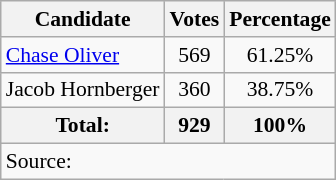<table class="wikitable sortable tpl-blanktable" style="font-size:90%;text-align:center;">
<tr>
<th rowspan="2">Candidate</th>
<th rowspan="2">Votes</th>
<th rowspan="2">Percentage</th>
</tr>
<tr>
</tr>
<tr>
<td style="text-align:left;"><a href='#'>Chase Oliver</a></td>
<td>569</td>
<td>61.25%</td>
</tr>
<tr>
<td style="text-align:left;">Jacob Hornberger</td>
<td>360</td>
<td>38.75%</td>
</tr>
<tr style="background:#eee;">
<th>Total:</th>
<th>929</th>
<th>100%</th>
</tr>
<tr>
<td colspan="6" style="text-align:left;">Source:</td>
</tr>
</table>
